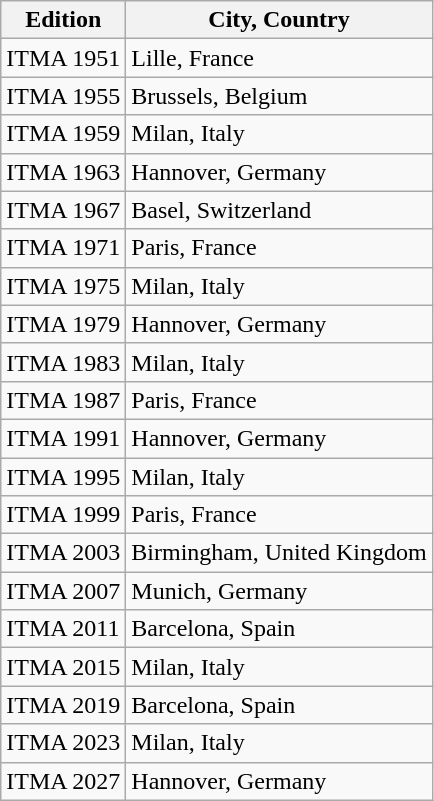<table class="wikitable">
<tr>
<th>Edition</th>
<th>City, Country</th>
</tr>
<tr>
<td>ITMA  1951</td>
<td>Lille,  France</td>
</tr>
<tr>
<td>ITMA  1955</td>
<td>Brussels,  Belgium</td>
</tr>
<tr>
<td>ITMA  1959</td>
<td>Milan,  Italy</td>
</tr>
<tr>
<td>ITMA  1963</td>
<td>Hannover,  Germany</td>
</tr>
<tr>
<td>ITMA  1967</td>
<td>Basel,  Switzerland</td>
</tr>
<tr>
<td>ITMA  1971</td>
<td>Paris,  France</td>
</tr>
<tr>
<td>ITMA  1975</td>
<td>Milan,  Italy</td>
</tr>
<tr>
<td>ITMA  1979</td>
<td>Hannover,  Germany</td>
</tr>
<tr>
<td>ITMA  1983</td>
<td>Milan,  Italy</td>
</tr>
<tr>
<td>ITMA  1987</td>
<td>Paris,  France</td>
</tr>
<tr>
<td>ITMA  1991</td>
<td>Hannover, Germany</td>
</tr>
<tr>
<td>ITMA  1995</td>
<td>Milan,  Italy</td>
</tr>
<tr>
<td>ITMA  1999</td>
<td>Paris,  France</td>
</tr>
<tr>
<td>ITMA  2003</td>
<td>Birmingham,  United Kingdom</td>
</tr>
<tr>
<td>ITMA  2007</td>
<td>Munich,  Germany</td>
</tr>
<tr>
<td>ITMA  2011</td>
<td>Barcelona,  Spain</td>
</tr>
<tr>
<td>ITMA  2015</td>
<td>Milan,  Italy</td>
</tr>
<tr>
<td>ITMA  2019</td>
<td>Barcelona,  Spain</td>
</tr>
<tr>
<td>ITMA 2023</td>
<td>Milan, Italy</td>
</tr>
<tr>
<td>ITMA 2027</td>
<td>Hannover, Germany</td>
</tr>
</table>
